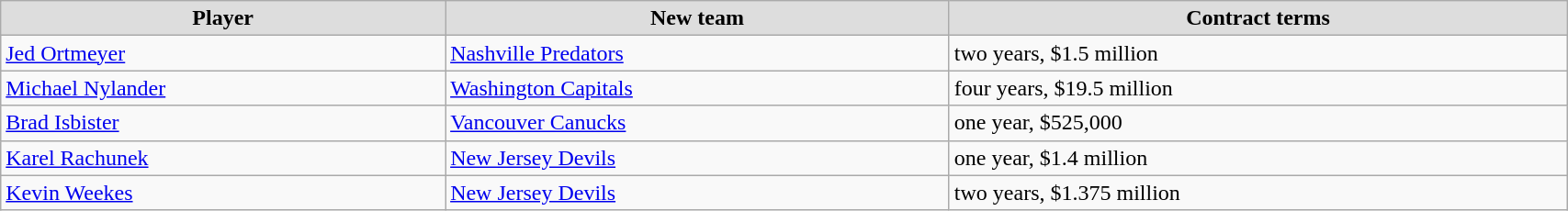<table class="wikitable" style="width:90%;">
<tr style="text-align:center; background:#ddd;">
<td><strong>Player</strong></td>
<td><strong>New team</strong></td>
<td><strong>Contract terms</strong></td>
</tr>
<tr>
<td><a href='#'>Jed Ortmeyer</a></td>
<td><a href='#'>Nashville Predators</a></td>
<td>two years, $1.5 million</td>
</tr>
<tr>
<td><a href='#'>Michael Nylander</a></td>
<td><a href='#'>Washington Capitals</a></td>
<td>four years, $19.5 million</td>
</tr>
<tr>
<td><a href='#'>Brad Isbister</a></td>
<td><a href='#'>Vancouver Canucks</a></td>
<td>one year, $525,000</td>
</tr>
<tr>
<td><a href='#'>Karel Rachunek</a></td>
<td><a href='#'>New Jersey Devils</a></td>
<td>one year, $1.4 million</td>
</tr>
<tr>
<td><a href='#'>Kevin Weekes</a></td>
<td><a href='#'>New Jersey Devils</a></td>
<td>two years, $1.375 million</td>
</tr>
</table>
